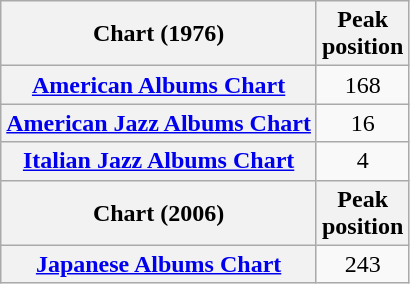<table class="wikitable sortable plainrowheaders">
<tr>
<th scope="col">Chart (1976)</th>
<th scope="col">Peak<br>position</th>
</tr>
<tr>
<th scope="row"><a href='#'>American Albums Chart</a></th>
<td style="text-align:center;">168</td>
</tr>
<tr>
<th scope="row"><a href='#'>American Jazz Albums Chart</a></th>
<td style="text-align:center;">16</td>
</tr>
<tr>
<th scope="row"><a href='#'>Italian Jazz Albums Chart</a></th>
<td style="text-align:center;">4</td>
</tr>
<tr>
<th scope="col">Chart (2006)</th>
<th scope="col">Peak<br>position</th>
</tr>
<tr>
<th scope="row"><a href='#'>Japanese Albums Chart</a></th>
<td style="text-align:center;">243</td>
</tr>
</table>
